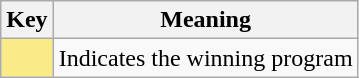<table class="wikitable">
<tr>
<th scope="col" width=%>Key</th>
<th scope="col" width=%>Meaning</th>
</tr>
<tr>
<td style="background:#FAEB86"></td>
<td>Indicates the winning program</td>
</tr>
</table>
